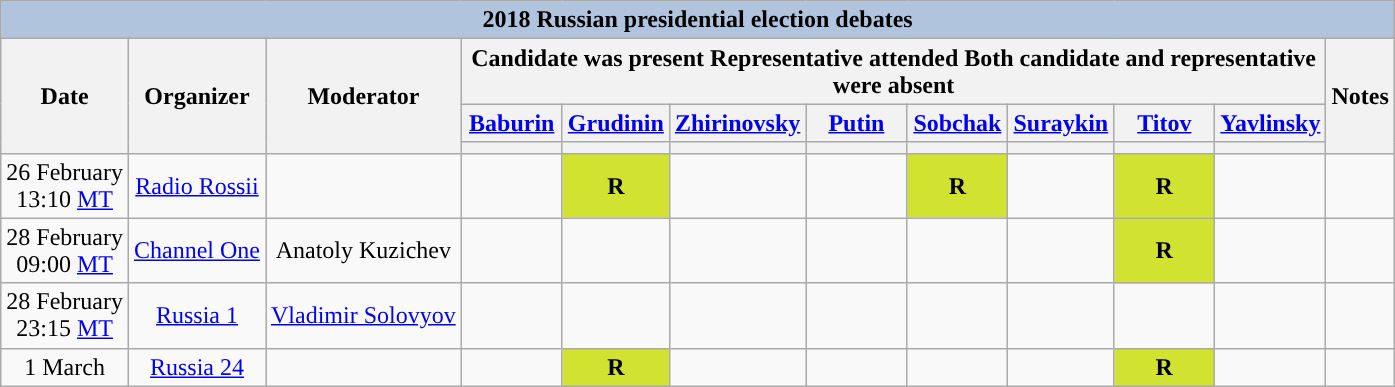<table class="wikitable collapsible" style="font-size:100%;text-align:center;">
<tr>
<th style="background:#B0C4DE;" colspan="12">2018 Russian presidential election debates</th>
</tr>
<tr>
<th style="white-space:nowrap;" rowspan="3">Date</th>
<th rowspan="3">Organizer</th>
<th rowspan="3">Moderator</th>
<th scope="col" colspan="8"> Candidate was present  Representative attended  Both candidate and representative were absent</th>
<th rowspan="3">Notes</th>
</tr>
<tr>
<th scope="col" style="width:60px;"><a href='#'>Baburin</a></th>
<th scope="col" style="width:60px;"><a href='#'>Grudinin</a></th>
<th scope="col" style="width:60px;"><a href='#'>Zhirinovsky</a></th>
<th scope="col" style="width:60px;"><a href='#'>Putin</a></th>
<th scope="col" style="width:60px;"><a href='#'>Sobchak</a></th>
<th scope="col" style="width:60px;"><a href='#'>Suraykin</a></th>
<th scope="col" style="width:60px;"><a href='#'>Titov</a></th>
<th scope="col" style="width:60px;"><a href='#'>Yavlinsky</a></th>
</tr>
<tr>
<th style="background:"></th>
<th style="background:"></th>
<th style="background:"></th>
<th style="background:"></th>
<th style="background:"></th>
<th style="background:"></th>
<th style="background:"></th>
<th style="background:"></th>
</tr>
<tr>
<td>26 February<br>13:10 <a href='#'>MT</a></td>
<td><a href='#'>Radio Rossii</a></td>
<td></td>
<td></td>
<th style="background:#D1E231;">R</th>
<td></td>
<td></td>
<th style="background:#D1E231;">R</th>
<td></td>
<th style="background:#D1E231;">R</th>
<td></td>
<td></td>
</tr>
<tr>
<td>28 February<br>09:00 <a href='#'>MT</a></td>
<td><a href='#'>Channel One</a></td>
<td>Anatoly Kuzichev</td>
<td></td>
<td></td>
<td></td>
<td></td>
<td></td>
<td></td>
<th style="background:#D1E231;">R</th>
<td></td>
<td></td>
</tr>
<tr>
<td>28 February<br>23:15 <a href='#'>MT</a></td>
<td><a href='#'>Russia 1</a></td>
<td><a href='#'>Vladimir Solovyov</a></td>
<td></td>
<td></td>
<td></td>
<td></td>
<td></td>
<td></td>
<td></td>
<td></td>
<td></td>
</tr>
<tr>
<td>1 March</td>
<td><a href='#'>Russia 24</a></td>
<td></td>
<td></td>
<th style="background:#D1E231;">R</th>
<td></td>
<td></td>
<td></td>
<td></td>
<th style="background:#D1E231;">R</th>
<td></td>
<td></td>
</tr>
</table>
